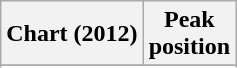<table class="wikitable sortable">
<tr>
<th>Chart (2012)</th>
<th>Peak<br>position</th>
</tr>
<tr>
</tr>
<tr>
</tr>
<tr>
</tr>
<tr>
</tr>
<tr>
</tr>
</table>
